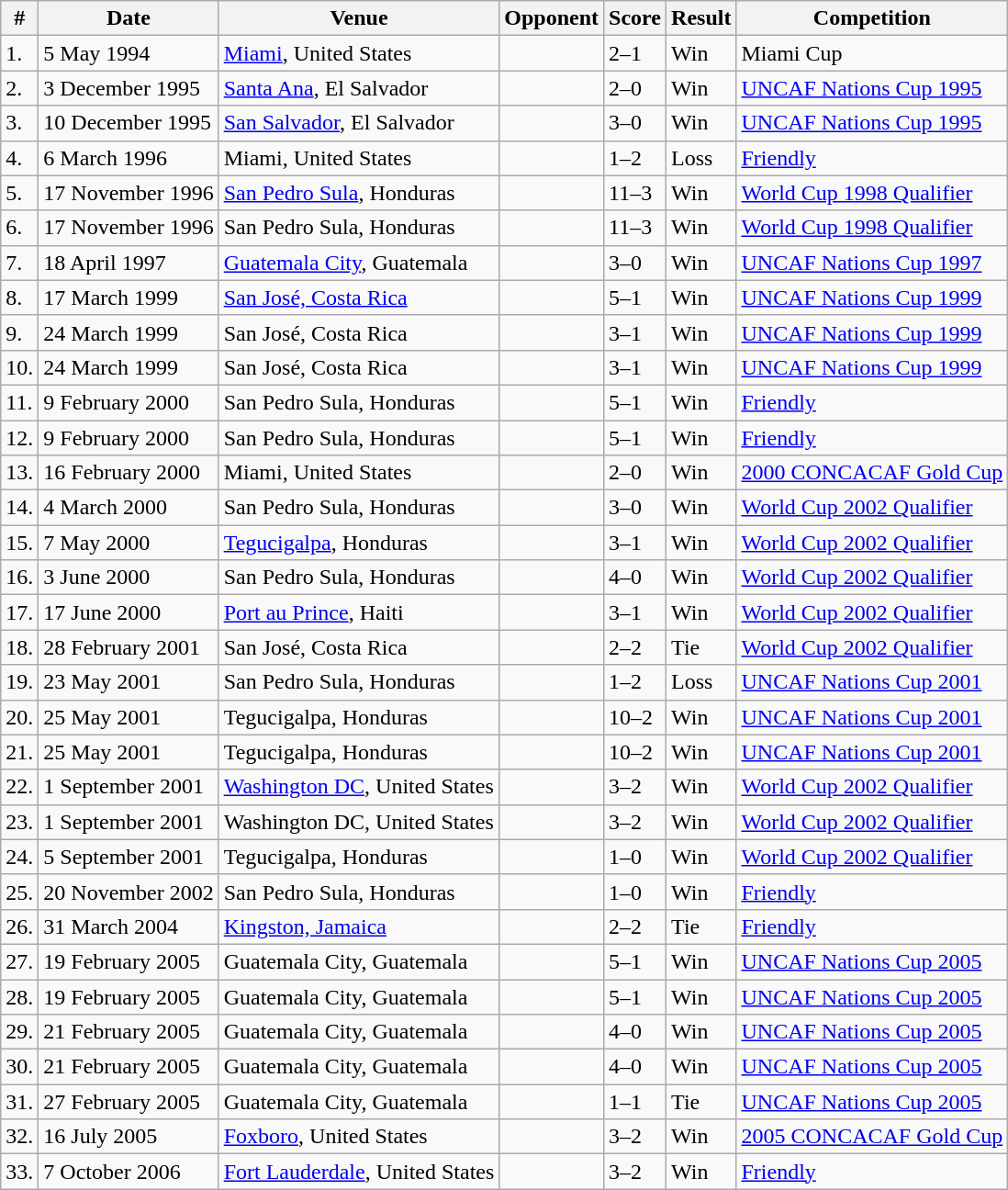<table class="wikitable">
<tr>
<th>#</th>
<th>Date</th>
<th>Venue</th>
<th>Opponent</th>
<th>Score</th>
<th>Result</th>
<th>Competition</th>
</tr>
<tr>
<td>1.</td>
<td>5 May 1994</td>
<td><a href='#'>Miami</a>, United States</td>
<td></td>
<td>2–1</td>
<td>Win</td>
<td>Miami Cup</td>
</tr>
<tr>
<td>2.</td>
<td>3 December 1995</td>
<td><a href='#'>Santa Ana</a>, El Salvador</td>
<td></td>
<td>2–0</td>
<td>Win</td>
<td><a href='#'>UNCAF Nations Cup 1995</a></td>
</tr>
<tr>
<td>3.</td>
<td>10 December 1995</td>
<td><a href='#'>San Salvador</a>, El Salvador</td>
<td></td>
<td>3–0</td>
<td>Win</td>
<td><a href='#'>UNCAF Nations Cup 1995</a></td>
</tr>
<tr>
<td>4.</td>
<td>6 March 1996</td>
<td>Miami, United States</td>
<td></td>
<td>1–2</td>
<td>Loss</td>
<td><a href='#'>Friendly</a></td>
</tr>
<tr>
<td>5.</td>
<td>17 November 1996</td>
<td><a href='#'>San Pedro Sula</a>, Honduras</td>
<td></td>
<td>11–3</td>
<td>Win</td>
<td><a href='#'>World Cup 1998 Qualifier</a></td>
</tr>
<tr>
<td>6.</td>
<td>17 November 1996</td>
<td>San Pedro Sula, Honduras</td>
<td></td>
<td>11–3</td>
<td>Win</td>
<td><a href='#'>World Cup 1998 Qualifier</a></td>
</tr>
<tr>
<td>7.</td>
<td>18 April 1997</td>
<td><a href='#'>Guatemala City</a>, Guatemala</td>
<td></td>
<td>3–0</td>
<td>Win</td>
<td><a href='#'>UNCAF Nations Cup 1997</a></td>
</tr>
<tr>
<td>8.</td>
<td>17 March 1999</td>
<td><a href='#'>San José, Costa Rica</a></td>
<td></td>
<td>5–1</td>
<td>Win</td>
<td><a href='#'>UNCAF Nations Cup 1999</a></td>
</tr>
<tr>
<td>9.</td>
<td>24 March 1999</td>
<td>San José, Costa Rica</td>
<td></td>
<td>3–1</td>
<td>Win</td>
<td><a href='#'>UNCAF Nations Cup 1999</a></td>
</tr>
<tr>
<td>10.</td>
<td>24 March 1999</td>
<td>San José, Costa Rica</td>
<td></td>
<td>3–1</td>
<td>Win</td>
<td><a href='#'>UNCAF Nations Cup 1999</a></td>
</tr>
<tr>
<td>11.</td>
<td>9 February 2000</td>
<td>San Pedro Sula, Honduras</td>
<td></td>
<td>5–1</td>
<td>Win</td>
<td><a href='#'>Friendly</a></td>
</tr>
<tr>
<td>12.</td>
<td>9 February 2000</td>
<td>San Pedro Sula, Honduras</td>
<td></td>
<td>5–1</td>
<td>Win</td>
<td><a href='#'>Friendly</a></td>
</tr>
<tr>
<td>13.</td>
<td>16 February 2000</td>
<td>Miami, United States</td>
<td></td>
<td>2–0</td>
<td>Win</td>
<td><a href='#'>2000 CONCACAF Gold Cup</a></td>
</tr>
<tr>
<td>14.</td>
<td>4 March 2000</td>
<td>San Pedro Sula, Honduras</td>
<td></td>
<td>3–0</td>
<td>Win</td>
<td><a href='#'>World Cup 2002 Qualifier</a></td>
</tr>
<tr>
<td>15.</td>
<td>7 May 2000</td>
<td><a href='#'>Tegucigalpa</a>, Honduras</td>
<td></td>
<td>3–1</td>
<td>Win</td>
<td><a href='#'>World Cup 2002 Qualifier</a></td>
</tr>
<tr>
<td>16.</td>
<td>3 June 2000</td>
<td>San Pedro Sula, Honduras</td>
<td></td>
<td>4–0</td>
<td>Win</td>
<td><a href='#'>World Cup 2002 Qualifier</a></td>
</tr>
<tr>
<td>17.</td>
<td>17 June 2000</td>
<td><a href='#'>Port au Prince</a>, Haiti</td>
<td></td>
<td>3–1</td>
<td>Win</td>
<td><a href='#'>World Cup 2002 Qualifier</a></td>
</tr>
<tr>
<td>18.</td>
<td>28 February 2001</td>
<td>San José, Costa Rica</td>
<td></td>
<td>2–2</td>
<td>Tie</td>
<td><a href='#'>World Cup 2002 Qualifier</a></td>
</tr>
<tr>
<td>19.</td>
<td>23 May 2001</td>
<td>San Pedro Sula, Honduras</td>
<td></td>
<td>1–2</td>
<td>Loss</td>
<td><a href='#'>UNCAF Nations Cup 2001</a></td>
</tr>
<tr>
<td>20.</td>
<td>25 May 2001</td>
<td>Tegucigalpa, Honduras</td>
<td></td>
<td>10–2</td>
<td>Win</td>
<td><a href='#'>UNCAF Nations Cup 2001</a></td>
</tr>
<tr>
<td>21.</td>
<td>25 May 2001</td>
<td>Tegucigalpa, Honduras</td>
<td></td>
<td>10–2</td>
<td>Win</td>
<td><a href='#'>UNCAF Nations Cup 2001</a></td>
</tr>
<tr>
<td>22.</td>
<td>1 September 2001</td>
<td><a href='#'>Washington DC</a>, United States</td>
<td></td>
<td>3–2</td>
<td>Win</td>
<td><a href='#'>World Cup 2002 Qualifier</a></td>
</tr>
<tr>
<td>23.</td>
<td>1 September 2001</td>
<td>Washington DC, United States</td>
<td></td>
<td>3–2</td>
<td>Win</td>
<td><a href='#'>World Cup 2002 Qualifier</a></td>
</tr>
<tr>
<td>24.</td>
<td>5 September 2001</td>
<td>Tegucigalpa, Honduras</td>
<td></td>
<td>1–0</td>
<td>Win</td>
<td><a href='#'>World Cup 2002 Qualifier</a></td>
</tr>
<tr>
<td>25.</td>
<td>20 November 2002</td>
<td>San Pedro Sula, Honduras</td>
<td></td>
<td>1–0</td>
<td>Win</td>
<td><a href='#'>Friendly</a></td>
</tr>
<tr>
<td>26.</td>
<td>31 March 2004</td>
<td><a href='#'>Kingston, Jamaica</a></td>
<td></td>
<td>2–2</td>
<td>Tie</td>
<td><a href='#'>Friendly</a></td>
</tr>
<tr>
<td>27.</td>
<td>19 February 2005</td>
<td>Guatemala City, Guatemala</td>
<td></td>
<td>5–1</td>
<td>Win</td>
<td><a href='#'>UNCAF Nations Cup 2005</a></td>
</tr>
<tr>
<td>28.</td>
<td>19 February 2005</td>
<td>Guatemala City, Guatemala</td>
<td></td>
<td>5–1</td>
<td>Win</td>
<td><a href='#'>UNCAF Nations Cup 2005</a></td>
</tr>
<tr>
<td>29.</td>
<td>21 February 2005</td>
<td>Guatemala City, Guatemala</td>
<td></td>
<td>4–0</td>
<td>Win</td>
<td><a href='#'>UNCAF Nations Cup 2005</a></td>
</tr>
<tr>
<td>30.</td>
<td>21 February 2005</td>
<td>Guatemala City, Guatemala</td>
<td></td>
<td>4–0</td>
<td>Win</td>
<td><a href='#'>UNCAF Nations Cup 2005</a></td>
</tr>
<tr>
<td>31.</td>
<td>27 February 2005</td>
<td>Guatemala City, Guatemala</td>
<td></td>
<td>1–1</td>
<td>Tie</td>
<td><a href='#'>UNCAF Nations Cup 2005</a></td>
</tr>
<tr>
<td>32.</td>
<td>16 July 2005</td>
<td><a href='#'>Foxboro</a>, United States</td>
<td></td>
<td>3–2</td>
<td>Win</td>
<td><a href='#'>2005 CONCACAF Gold Cup</a></td>
</tr>
<tr>
<td>33.</td>
<td>7 October 2006</td>
<td><a href='#'>Fort Lauderdale</a>, United States</td>
<td></td>
<td>3–2</td>
<td>Win</td>
<td><a href='#'>Friendly</a></td>
</tr>
</table>
